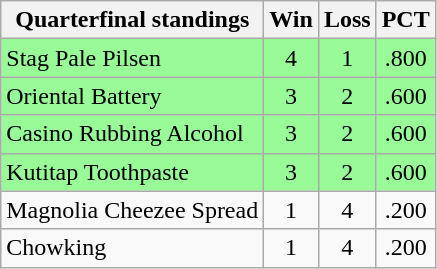<table class="wikitable">
<tr>
<th>Quarterfinal standings</th>
<th>Win</th>
<th>Loss</th>
<th>PCT</th>
</tr>
<tr align="center" bgcolor=#98fb98>
<td align="left">Stag Pale Pilsen</td>
<td>4</td>
<td>1</td>
<td>.800</td>
</tr>
<tr align="center" bgcolor=#98fb98>
<td align="left">Oriental Battery</td>
<td>3</td>
<td>2</td>
<td>.600</td>
</tr>
<tr align="center" bgcolor=#98fb98>
<td align="left">Casino Rubbing Alcohol</td>
<td>3</td>
<td>2</td>
<td>.600</td>
</tr>
<tr align="center" bgcolor=#98fb98>
<td align="left">Kutitap Toothpaste</td>
<td>3</td>
<td>2</td>
<td>.600</td>
</tr>
<tr align="center" bgcolor=>
<td align="left">Magnolia Cheezee Spread</td>
<td>1</td>
<td>4</td>
<td>.200</td>
</tr>
<tr align="center" bgcolor=>
<td align="left">Chowking</td>
<td>1</td>
<td>4</td>
<td>.200</td>
</tr>
</table>
